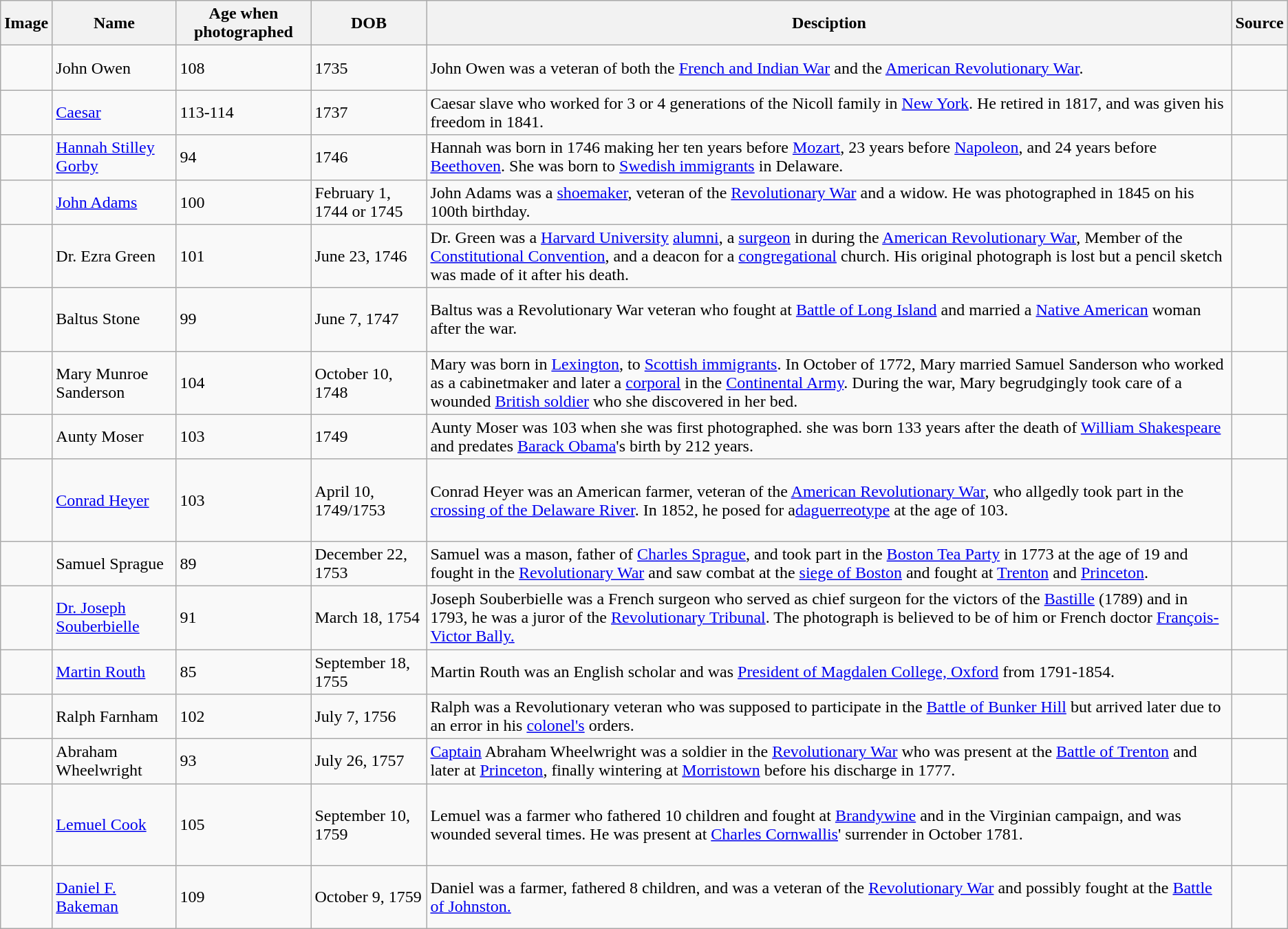<table class="wikitable sortable">
<tr>
<th>Image</th>
<th>Name</th>
<th>Age when photographed</th>
<th>DOB</th>
<th>Desciption</th>
<th>Source</th>
</tr>
<tr>
<td></td>
<td>John Owen</td>
<td>108</td>
<td>1735</td>
<td>John Owen was a veteran of both the <a href='#'>French and Indian War</a>  and the <a href='#'>American Revolutionary War</a>.</td>
<td><br><br></td>
</tr>
<tr>
<td></td>
<td><a href='#'>Caesar</a></td>
<td>113-114</td>
<td>1737</td>
<td>Caesar slave who worked for 3 or 4 generations of the Nicoll family in <a href='#'>New York</a>. He retired in 1817, and was given his freedom in 1841.</td>
<td><br><br></td>
</tr>
<tr>
<td></td>
<td><a href='#'>Hannah Stilley Gorby</a></td>
<td>94</td>
<td>1746</td>
<td>Hannah was born in 1746 making her ten years before <a href='#'>Mozart</a>, 23 years before <a href='#'>Napoleon</a>, and 24 years before <a href='#'>Beethoven</a>. She was born to <a href='#'>Swedish immigrants</a> in Delaware.</td>
<td><br><br></td>
</tr>
<tr>
<td></td>
<td><a href='#'>John Adams</a></td>
<td>100</td>
<td>February 1, 1744 or 1745</td>
<td>John Adams was a <a href='#'>shoemaker</a>, veteran of the <a href='#'>Revolutionary War</a> and a widow. He was photographed in 1845 on his 100th birthday.</td>
<td><br><br></td>
</tr>
<tr>
<td></td>
<td>Dr. Ezra Green</td>
<td>101</td>
<td>June 23, 1746</td>
<td>Dr. Green was a <a href='#'>Harvard University</a> <a href='#'>alumni</a>, a <a href='#'>surgeon</a> in during the <a href='#'>American Revolutionary War</a>, Member of the <a href='#'>Constitutional  Convention</a>, and a deacon for a <a href='#'>congregational</a> church. His original photograph is lost but a pencil sketch was made of it after his death.</td>
<td><br><br></td>
</tr>
<tr>
<td></td>
<td>Baltus Stone</td>
<td>99</td>
<td>June 7, 1747</td>
<td>Baltus was a Revolutionary War veteran who fought at <a href='#'>Battle of Long Island</a> and  married a <a href='#'>Native American</a> woman after the war.</td>
<td><br><br><br></td>
</tr>
<tr>
<td></td>
<td>Mary Munroe Sanderson</td>
<td>104</td>
<td>October 10, 1748</td>
<td>Mary was born in <a href='#'>Lexington</a>, to <a href='#'>Scottish immigrants</a>. In October of 1772, Mary married Samuel Sanderson who worked as a cabinetmaker and later a <a href='#'>corporal</a> in the <a href='#'>Continental Army</a>. During the war, Mary begrudgingly took care of a wounded <a href='#'>British soldier</a> who she discovered in her bed.</td>
<td><br><br></td>
</tr>
<tr>
<td></td>
<td>Aunty Moser</td>
<td>103</td>
<td>1749</td>
<td>Aunty Moser was 103 when she was first photographed. she was born 133 years after the death of <a href='#'>William Shakespeare</a> and predates <a href='#'>Barack Obama</a>'s birth by 212 years.</td>
<td></td>
</tr>
<tr>
<td></td>
<td><a href='#'>Conrad Heyer</a></td>
<td>103</td>
<td>April 10, 1749/1753</td>
<td>Conrad Heyer was an American farmer, veteran of the <a href='#'>American Revolutionary War</a>, who allgedly took part in the <a href='#'>crossing of the Delaware River</a>. In 1852, he posed for a<a href='#'>daguerreotype</a> at the age of 103.</td>
<td><br><br><br><br></td>
</tr>
<tr>
<td></td>
<td>Samuel Sprague</td>
<td>89</td>
<td>December 22, 1753</td>
<td>Samuel was a mason, father of <a href='#'>Charles Sprague</a>, and took part in the <a href='#'>Boston Tea Party</a> in 1773 at the age of 19 and fought in the <a href='#'>Revolutionary War</a> and saw combat at the <a href='#'>siege of Boston</a> and fought at <a href='#'>Trenton</a> and <a href='#'>Princeton</a>.</td>
<td></td>
</tr>
<tr>
<td></td>
<td><a href='#'>Dr. Joseph Souberbielle</a></td>
<td>91</td>
<td>March 18, 1754</td>
<td>Joseph Souberbielle was a French surgeon who served as chief surgeon for the victors of the <a href='#'>Bastille</a> (1789) and in 1793, he was a juror of the <a href='#'>Revolutionary Tribunal</a>. The photograph is believed to be of him or French doctor <a href='#'>François-Victor Bally.</a></td>
<td><br>
</td>
</tr>
<tr>
<td></td>
<td><a href='#'>Martin Routh</a></td>
<td>85</td>
<td>September 18, 1755</td>
<td>Martin Routh was an English scholar and was <a href='#'>President of Magdalen College, Oxford</a> from 1791-1854.</td>
<td><br><br></td>
</tr>
<tr>
<td></td>
<td>Ralph Farnham</td>
<td>102</td>
<td>July 7, 1756</td>
<td>Ralph was a Revolutionary veteran who was supposed to participate in the <a href='#'>Battle of Bunker Hill</a> but arrived later due to an error in his <a href='#'>colonel's</a> orders.</td>
<td><br></td>
</tr>
<tr>
<td></td>
<td>Abraham Wheelwright</td>
<td>93</td>
<td>July 26, 1757</td>
<td><a href='#'>Captain</a> Abraham Wheelwright was a soldier in the <a href='#'>Revolutionary War</a> who was present at the <a href='#'>Battle of Trenton</a> and later at <a href='#'>Princeton</a>, finally wintering at <a href='#'>Morristown</a> before his discharge in 1777.</td>
<td><br><br></td>
</tr>
<tr>
<td></td>
<td><a href='#'>Lemuel Cook</a></td>
<td>105</td>
<td>September 10, 1759</td>
<td>Lemuel was a farmer who fathered 10 children and fought at <a href='#'>Brandywine</a> and in the Virginian campaign, and was wounded several times. He was present at <a href='#'>Charles Cornwallis</a>' surrender in October 1781.</td>
<td><br><br><br><br></td>
</tr>
<tr>
<td></td>
<td><a href='#'>Daniel F. Bakeman</a></td>
<td>109</td>
<td>October 9, 1759</td>
<td>Daniel was a farmer, fathered 8 children, and was a veteran of the <a href='#'>Revolutionary War</a> and possibly fought at the <a href='#'>Battle of Johnston.</a></td>
<td><br><br><br></td>
</tr>
</table>
